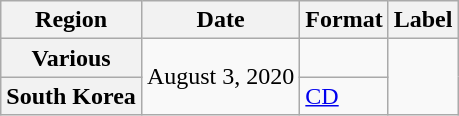<table class="wikitable plainrowheaders">
<tr>
<th>Region</th>
<th>Date</th>
<th>Format</th>
<th>Label</th>
</tr>
<tr>
<th scope="row">Various</th>
<td rowspan="2">August 3, 2020</td>
<td></td>
<td rowspan="2"></td>
</tr>
<tr>
<th scope="row">South Korea</th>
<td><a href='#'>CD</a></td>
</tr>
</table>
